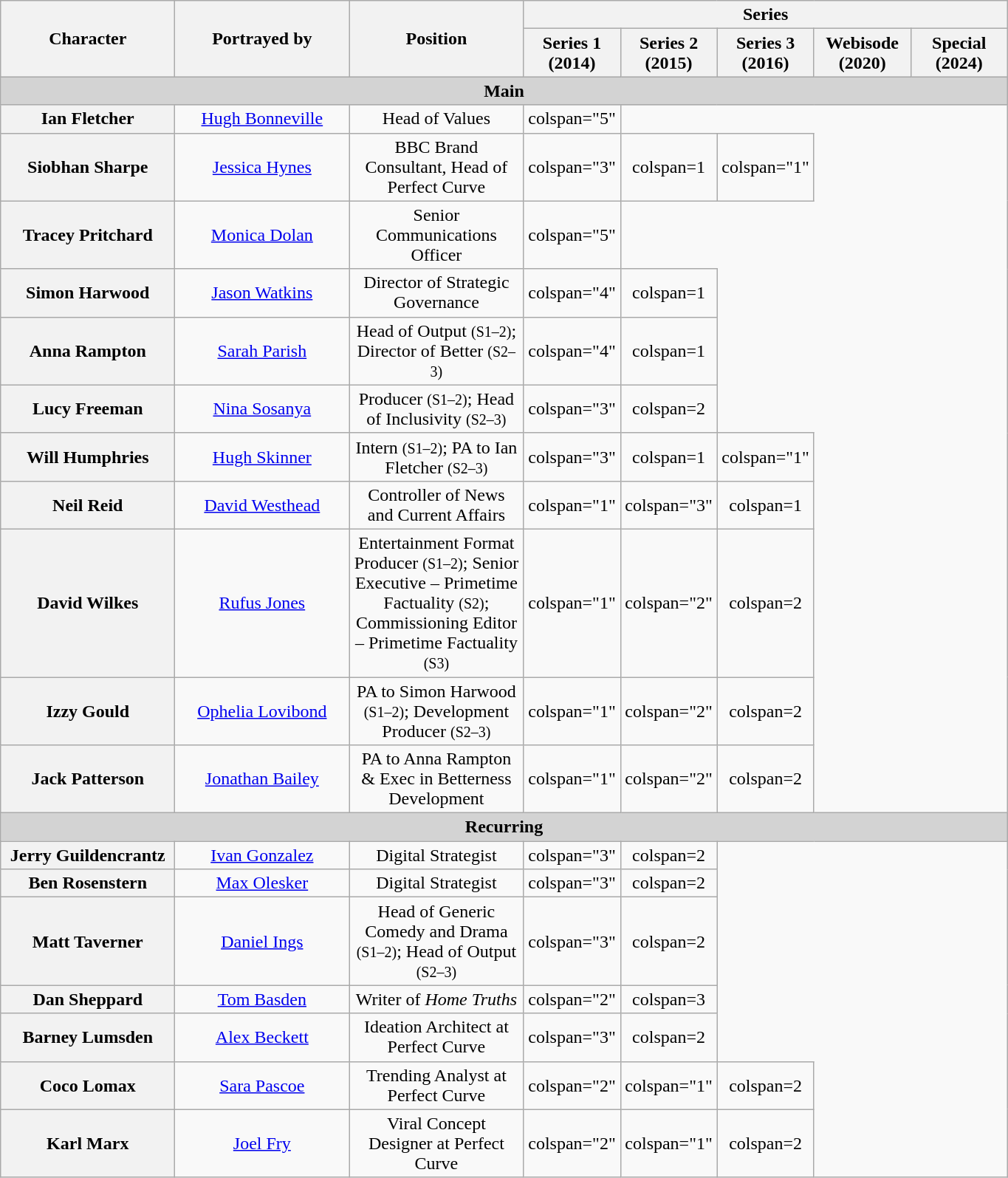<table class="wikitable" style="text-align:center;">
<tr>
<th rowspan="2" style="width:150px;">Character</th>
<th style="width:150px;" rowspan="2">Portrayed by</th>
<th style="width:150px;" rowspan="2">Position</th>
<th colspan="5">Series</th>
</tr>
<tr>
<th style="width:80px;">Series 1<br>(2014)</th>
<th style="width:80px;">Series 2<br>(2015)</th>
<th style="width:80px;">Series 3<br>(2016)</th>
<th style="width:80px;">Webisode<br>(2020)</th>
<th style="width:80px;">Special<br>(2024)</th>
</tr>
<tr>
<th colspan="8" style="background:lightgrey;"><strong>Main</strong></th>
</tr>
<tr>
<th>Ian Fletcher</th>
<td><a href='#'>Hugh Bonneville</a></td>
<td>Head of Values</td>
<td>colspan="5" </td>
</tr>
<tr>
<th>Siobhan Sharpe</th>
<td><a href='#'>Jessica Hynes</a></td>
<td>BBC Brand Consultant, Head of Perfect Curve</td>
<td>colspan="3" </td>
<td>colspan=1 </td>
<td>colspan="1" </td>
</tr>
<tr>
<th>Tracey Pritchard</th>
<td><a href='#'>Monica Dolan</a></td>
<td>Senior Communications Officer</td>
<td>colspan="5" </td>
</tr>
<tr>
<th>Simon Harwood</th>
<td><a href='#'>Jason Watkins</a></td>
<td>Director of Strategic Governance</td>
<td>colspan="4" </td>
<td>colspan=1 </td>
</tr>
<tr>
<th>Anna Rampton</th>
<td><a href='#'>Sarah Parish</a></td>
<td>Head of Output <small>(S1–2)</small>; Director of Better <small>(S2–3)</small></td>
<td>colspan="4" </td>
<td>colspan=1 </td>
</tr>
<tr>
<th>Lucy Freeman</th>
<td><a href='#'>Nina Sosanya</a></td>
<td>Producer <small>(S1–2)</small>; Head of Inclusivity <small>(S2–3)</small></td>
<td>colspan="3" </td>
<td>colspan=2 </td>
</tr>
<tr>
<th>Will Humphries</th>
<td><a href='#'>Hugh Skinner</a></td>
<td>Intern <small>(S1–2)</small>; PA to Ian Fletcher <small>(S2–3)</small></td>
<td>colspan="3" </td>
<td>colspan=1 </td>
<td>colspan="1" </td>
</tr>
<tr>
<th>Neil Reid</th>
<td><a href='#'>David Westhead</a></td>
<td>Controller of News and Current Affairs</td>
<td>colspan="1" </td>
<td>colspan="3" </td>
<td>colspan=1 </td>
</tr>
<tr>
<th>David Wilkes</th>
<td><a href='#'>Rufus Jones</a></td>
<td>Entertainment Format Producer <small>(S1–2)</small>; Senior Executive – Primetime Factuality <small>(S2)</small>; Commissioning Editor – Primetime Factuality <small>(S3)</small></td>
<td>colspan="1" </td>
<td>colspan="2" </td>
<td>colspan=2 </td>
</tr>
<tr>
<th>Izzy Gould</th>
<td><a href='#'>Ophelia Lovibond</a></td>
<td>PA to Simon Harwood <small>(S1–2)</small>; Development Producer <small>(S2–3)</small></td>
<td>colspan="1" </td>
<td>colspan="2" </td>
<td>colspan=2 </td>
</tr>
<tr>
<th>Jack Patterson</th>
<td><a href='#'>Jonathan Bailey</a></td>
<td>PA to Anna Rampton & Exec in Betterness Development</td>
<td>colspan="1" </td>
<td>colspan="2" </td>
<td>colspan=2 </td>
</tr>
<tr>
<th colspan="8" style="background:lightgrey;"><strong>Recurring</strong></th>
</tr>
<tr>
<th>Jerry Guildencrantz</th>
<td><a href='#'>Ivan Gonzalez</a></td>
<td>Digital Strategist</td>
<td>colspan="3" </td>
<td>colspan=2 </td>
</tr>
<tr>
<th>Ben Rosenstern</th>
<td><a href='#'>Max Olesker</a></td>
<td>Digital Strategist</td>
<td>colspan="3" </td>
<td>colspan=2 </td>
</tr>
<tr>
<th>Matt Taverner</th>
<td><a href='#'>Daniel Ings</a></td>
<td>Head of Generic Comedy and Drama <small>(S1–2)</small>; Head of Output <small>(S2–3)</small></td>
<td>colspan="3" </td>
<td>colspan=2 </td>
</tr>
<tr>
<th>Dan Sheppard</th>
<td><a href='#'>Tom Basden</a></td>
<td>Writer of <em>Home Truths</em></td>
<td>colspan="2" </td>
<td>colspan=3 </td>
</tr>
<tr>
<th>Barney Lumsden</th>
<td><a href='#'>Alex Beckett</a></td>
<td>Ideation Architect at Perfect Curve</td>
<td>colspan="3" </td>
<td>colspan=2 </td>
</tr>
<tr>
<th>Coco Lomax</th>
<td><a href='#'>Sara Pascoe</a></td>
<td>Trending Analyst at Perfect Curve</td>
<td>colspan="2" </td>
<td>colspan="1" </td>
<td>colspan=2 </td>
</tr>
<tr>
<th>Karl Marx</th>
<td><a href='#'>Joel Fry</a></td>
<td>Viral Concept Designer at Perfect Curve</td>
<td>colspan="2" </td>
<td>colspan="1" </td>
<td>colspan=2 </td>
</tr>
</table>
